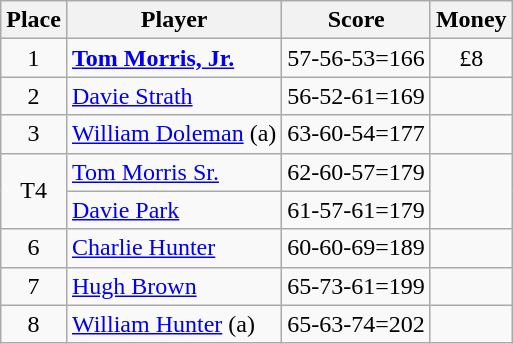<table class=wikitable>
<tr>
<th>Place</th>
<th>Player</th>
<th>Score</th>
<th>Money</th>
</tr>
<tr>
<td align=center>1</td>
<td> <strong><a href='#'>Tom Morris, Jr.</a></strong></td>
<td>57-56-53=166</td>
<td align=center>£8</td>
</tr>
<tr>
<td align=center>2</td>
<td> <a href='#'>Davie Strath</a></td>
<td>56-52-61=169</td>
<td align=center></td>
</tr>
<tr>
<td align=center>3</td>
<td> <a href='#'>William Doleman</a> (a)</td>
<td>63-60-54=177</td>
<td align=center></td>
</tr>
<tr>
<td rowspan=2 align=center>T4</td>
<td> <a href='#'>Tom Morris Sr.</a></td>
<td>62-60-57=179</td>
<td rowspan=2 align=center></td>
</tr>
<tr>
<td> <a href='#'>Davie Park</a></td>
<td>61-57-61=179</td>
</tr>
<tr>
<td align=center>6</td>
<td> <a href='#'>Charlie Hunter</a></td>
<td>60-60-69=189</td>
<td align=center></td>
</tr>
<tr>
<td align=center>7</td>
<td> <a href='#'>Hugh Brown</a></td>
<td>65-73-61=199</td>
<td align=center></td>
</tr>
<tr>
<td align=center>8</td>
<td> <a href='#'>William Hunter</a> (a)</td>
<td>65-63-74=202</td>
<td align=center></td>
</tr>
</table>
